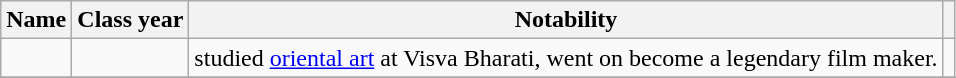<table class="wikitable sortable">
<tr>
<th>Name</th>
<th data-sort-type="isoDate">Class year</th>
<th class="unsortable">Notability</th>
<th class="unsortable"></th>
</tr>
<tr>
<td></td>
<td style="text-align:center;"></td>
<td>studied <a href='#'>oriental art</a> at Visva Bharati, went on become a legendary film maker.</td>
<td style="text-align:center;"></td>
</tr>
<tr>
</tr>
</table>
